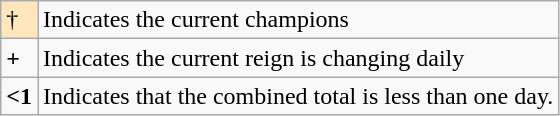<table class="wikitable">
<tr>
<td style="background-color:#FFE6BD">†</td>
<td>Indicates the current champions</td>
</tr>
<tr>
<td><strong>+</strong></td>
<td>Indicates the current reign is changing daily</td>
</tr>
<tr>
<td><strong><1</strong></td>
<td>Indicates that the combined total is less than one day.</td>
</tr>
</table>
